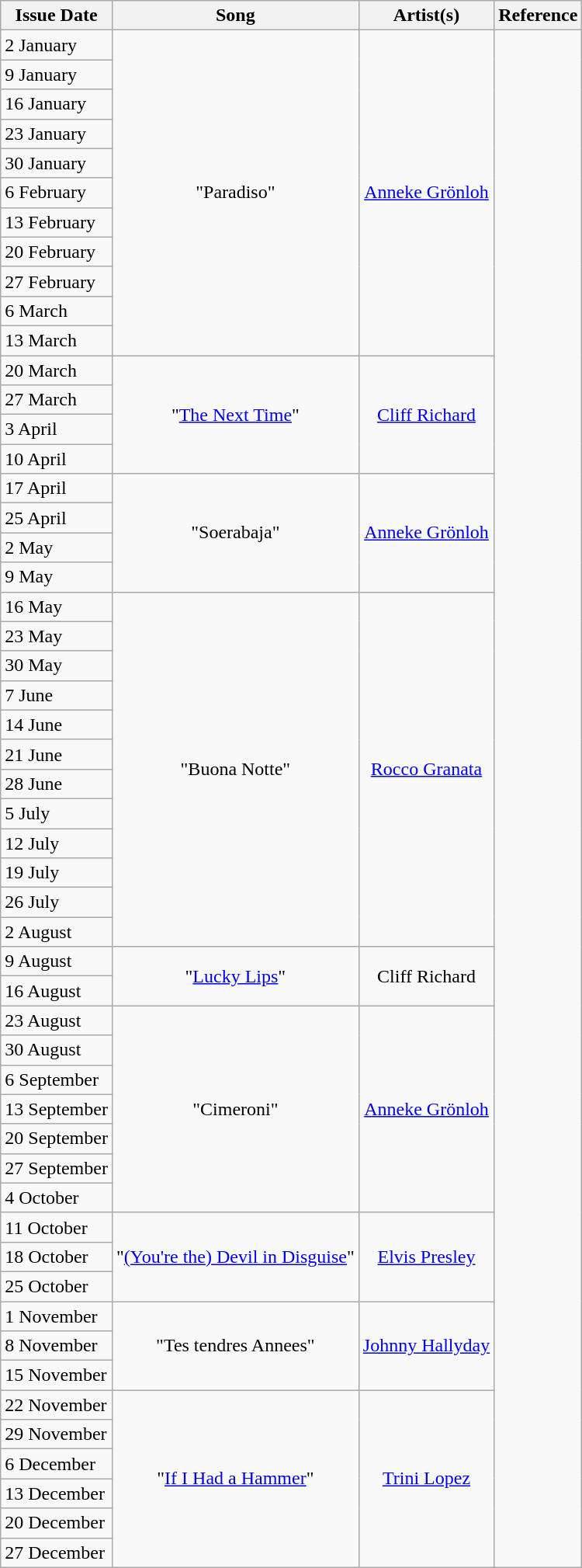<table class="wikitable">
<tr>
<th align="center">Issue Date</th>
<th align="center">Song</th>
<th align="center">Artist(s)</th>
<th align="center">Reference</th>
</tr>
<tr>
<td>2 January</td>
<td align="center" rowspan="11">"Paradiso"</td>
<td align="center" rowspan="11"><a href='#'>Anneke Grönloh</a></td>
<td align="center" rowspan="52"></td>
</tr>
<tr>
<td>9 January</td>
</tr>
<tr>
<td>16 January</td>
</tr>
<tr>
<td>23 January</td>
</tr>
<tr>
<td>30 January</td>
</tr>
<tr>
<td>6 February</td>
</tr>
<tr>
<td>13 February</td>
</tr>
<tr>
<td>20 February</td>
</tr>
<tr>
<td>27 February</td>
</tr>
<tr>
<td>6 March</td>
</tr>
<tr>
<td>13 March</td>
</tr>
<tr>
<td>20 March</td>
<td align="center" rowspan="4">"<a href='#'>The Next Time</a>"</td>
<td align="center" rowspan="4"><a href='#'>Cliff Richard</a></td>
</tr>
<tr>
<td>27 March</td>
</tr>
<tr>
<td>3 April</td>
</tr>
<tr>
<td>10 April</td>
</tr>
<tr>
<td>17 April</td>
<td align="center" rowspan="4">"Soerabaja"</td>
<td align="center" rowspan="4"><a href='#'>Anneke Grönloh</a></td>
</tr>
<tr>
<td>25 April</td>
</tr>
<tr>
<td>2 May</td>
</tr>
<tr>
<td>9 May</td>
</tr>
<tr>
<td>16 May</td>
<td align="center" rowspan="12">"Buona Notte"</td>
<td align="center" rowspan="12"><a href='#'>Rocco Granata</a></td>
</tr>
<tr>
<td>23 May</td>
</tr>
<tr>
<td>30 May</td>
</tr>
<tr>
<td>7 June</td>
</tr>
<tr>
<td>14 June</td>
</tr>
<tr>
<td>21 June</td>
</tr>
<tr>
<td>28 June</td>
</tr>
<tr>
<td>5 July</td>
</tr>
<tr>
<td>12 July</td>
</tr>
<tr>
<td>19 July</td>
</tr>
<tr>
<td>26 July</td>
</tr>
<tr>
<td>2 August</td>
</tr>
<tr>
<td>9 August</td>
<td align="center" rowspan="2">"<a href='#'>Lucky Lips</a>"</td>
<td align="center" rowspan="2">Cliff Richard</td>
</tr>
<tr>
<td>16 August</td>
</tr>
<tr>
<td>23 August</td>
<td align="center" rowspan="7">"Cimeroni"</td>
<td align="center" rowspan="7"><a href='#'>Anneke Grönloh</a></td>
</tr>
<tr>
<td>30 August</td>
</tr>
<tr>
<td>6 September</td>
</tr>
<tr>
<td>13 September</td>
</tr>
<tr>
<td>20 September</td>
</tr>
<tr>
<td>27 September</td>
</tr>
<tr>
<td>4 October</td>
</tr>
<tr>
<td>11 October</td>
<td align="center" rowspan="3">"<a href='#'>(You're the) Devil in Disguise</a>"</td>
<td align="center" rowspan="3"><a href='#'>Elvis Presley</a></td>
</tr>
<tr>
<td>18 October</td>
</tr>
<tr>
<td>25 October</td>
</tr>
<tr>
<td>1 November</td>
<td align="center" rowspan="3">"Tes tendres Annees"</td>
<td align="center" rowspan="3"><a href='#'>Johnny Hallyday</a></td>
</tr>
<tr>
<td>8 November</td>
</tr>
<tr>
<td>15 November</td>
</tr>
<tr>
<td>22 November</td>
<td align="center" rowspan="6">"<a href='#'>If I Had a Hammer</a>"</td>
<td align="center" rowspan="6"><a href='#'>Trini Lopez</a></td>
</tr>
<tr>
<td>29 November</td>
</tr>
<tr>
<td>6 December</td>
</tr>
<tr>
<td>13 December</td>
</tr>
<tr>
<td>20 December</td>
</tr>
<tr>
<td>27 December</td>
</tr>
</table>
